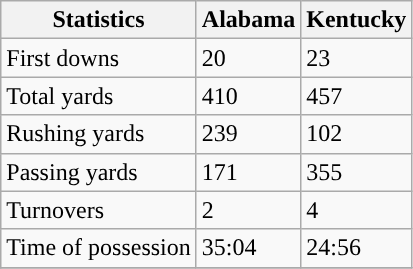<table class="wikitable" style="float: left;">
<tr>
<th>Statistics</th>
<th>Alabama</th>
<th>Kentucky</th>
</tr>
<tr>
<td>First downs</td>
<td>20</td>
<td>23</td>
</tr>
<tr>
<td>Total yards</td>
<td>410</td>
<td>457</td>
</tr>
<tr>
<td>Rushing yards</td>
<td>239</td>
<td>102</td>
</tr>
<tr>
<td>Passing yards</td>
<td>171</td>
<td>355</td>
</tr>
<tr>
<td>Turnovers</td>
<td>2</td>
<td>4</td>
</tr>
<tr>
<td>Time of possession</td>
<td>35:04</td>
<td>24:56</td>
</tr>
<tr>
</tr>
</table>
